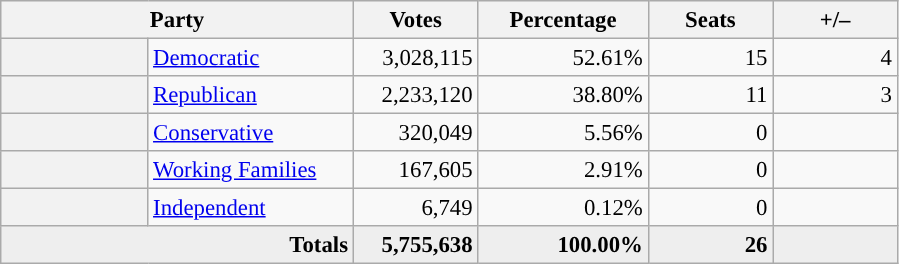<table class="wikitable" style="font-size: 95%;">
<tr style="background:#eee; text-align:center;">
<th colspan=2 style="width: 15em">Party</th>
<th style="width: 5em">Votes</th>
<th style="width: 7em">Percentage</th>
<th style="width: 5em">Seats</th>
<th style="width: 5em">+/–</th>
</tr>
<tr>
<th style="background:"></th>
<td style="width: 130px"><a href='#'>Democratic</a></td>
<td style="text-align:right;">3,028,115</td>
<td style="text-align:right;">52.61%</td>
<td style="text-align:right;">15</td>
<td style="text-align:right;"> 4</td>
</tr>
<tr>
<th style="background:"></th>
<td style="width: 130px"><a href='#'>Republican</a></td>
<td style="text-align:right;">2,233,120</td>
<td style="text-align:right;">38.80%</td>
<td style="text-align:right;">11</td>
<td style="text-align:right;"> 3</td>
</tr>
<tr>
<th style="background:"></th>
<td style="width: 130px"><a href='#'>Conservative</a></td>
<td style="text-align:right;">320,049</td>
<td style="text-align:right;">5.56%</td>
<td style="text-align:right;">0</td>
<td style="text-align:right;"></td>
</tr>
<tr>
<th style="background:"></th>
<td style="width: 130px"><a href='#'>Working Families</a></td>
<td style="text-align:right;">167,605</td>
<td style="text-align:right;">2.91%</td>
<td style="text-align:right;">0</td>
<td style="text-align:right;"></td>
</tr>
<tr>
<th style="background:"></th>
<td style="width: 130px"><a href='#'>Independent</a></td>
<td style="text-align:right;">6,749</td>
<td style="text-align:right;">0.12%</td>
<td style="text-align:right;">0</td>
<td style="text-align:right;"></td>
</tr>
<tr style="background:#eee; text-align:right;">
<td colspan="2"><strong>Totals</strong></td>
<td><strong>5,755,638</strong></td>
<td><strong>100.00%</strong></td>
<td><strong>26</strong></td>
<td></td>
</tr>
</table>
